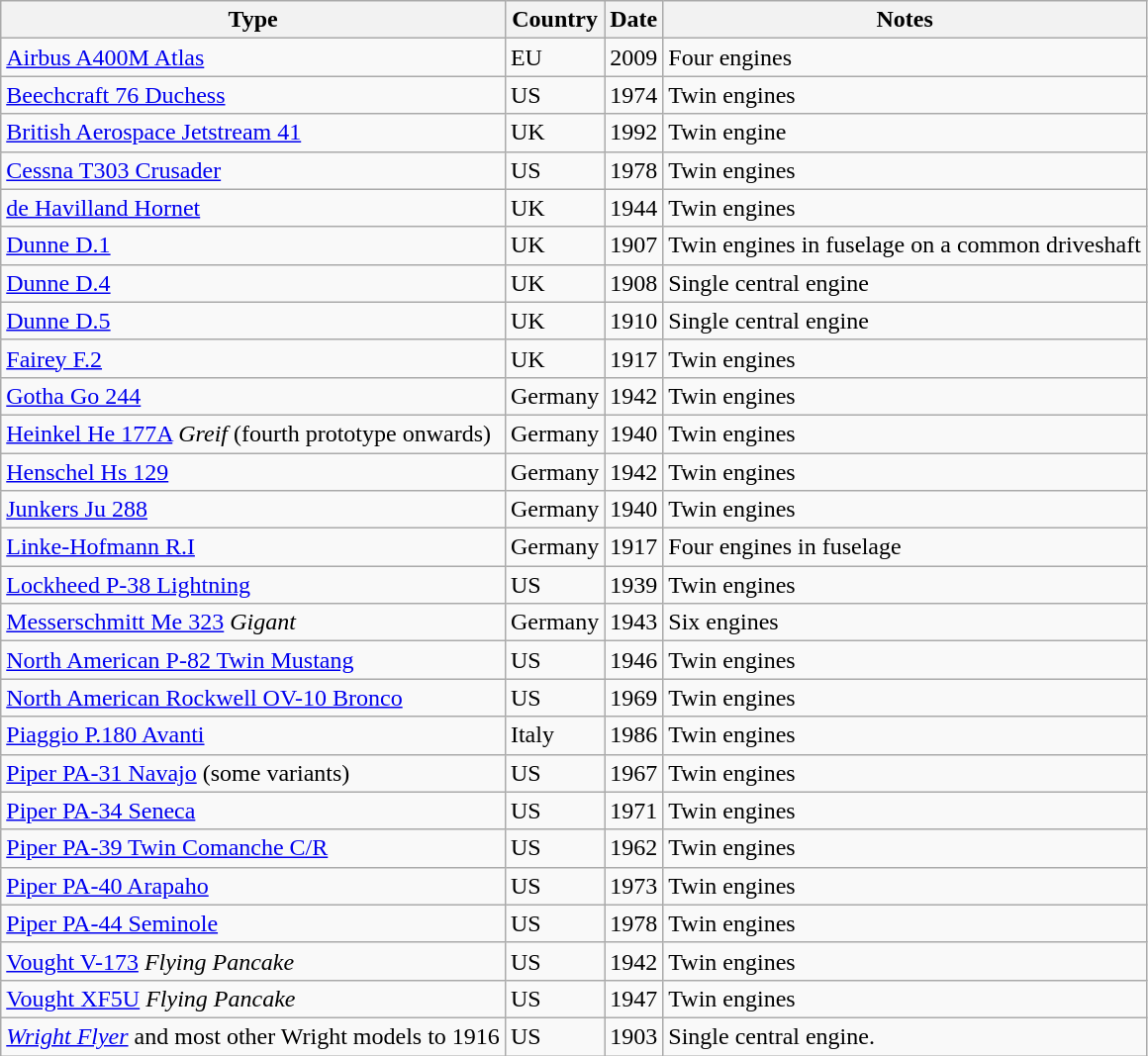<table class="wikitable sortable">
<tr>
<th>Type</th>
<th>Country</th>
<th>Date</th>
<th>Notes</th>
</tr>
<tr>
<td><a href='#'>Airbus A400M Atlas</a></td>
<td>EU</td>
<td>2009</td>
<td>Four engines</td>
</tr>
<tr>
<td><a href='#'>Beechcraft 76 Duchess</a></td>
<td>US</td>
<td>1974</td>
<td>Twin engines</td>
</tr>
<tr>
<td><a href='#'>British Aerospace Jetstream 41</a></td>
<td>UK</td>
<td>1992</td>
<td>Twin engine</td>
</tr>
<tr>
<td><a href='#'>Cessna T303 Crusader</a></td>
<td>US</td>
<td>1978</td>
<td>Twin engines </td>
</tr>
<tr>
<td><a href='#'>de Havilland Hornet</a></td>
<td>UK</td>
<td>1944</td>
<td>Twin engines</td>
</tr>
<tr>
<td><a href='#'>Dunne D.1</a></td>
<td>UK</td>
<td>1907</td>
<td>Twin engines in fuselage on a common driveshaft</td>
</tr>
<tr>
<td><a href='#'>Dunne D.4</a></td>
<td>UK</td>
<td>1908</td>
<td>Single central engine</td>
</tr>
<tr>
<td><a href='#'>Dunne D.5</a></td>
<td>UK</td>
<td>1910</td>
<td>Single central engine</td>
</tr>
<tr>
<td><a href='#'>Fairey F.2</a></td>
<td>UK</td>
<td>1917</td>
<td>Twin engines</td>
</tr>
<tr>
<td><a href='#'>Gotha Go 244</a></td>
<td>Germany</td>
<td>1942</td>
<td>Twin engines</td>
</tr>
<tr>
<td><a href='#'>Heinkel He 177A</a> <em>Greif</em> (fourth prototype onwards)</td>
<td>Germany</td>
<td>1940</td>
<td>Twin engines</td>
</tr>
<tr>
<td><a href='#'>Henschel Hs 129</a></td>
<td>Germany</td>
<td>1942</td>
<td>Twin engines</td>
</tr>
<tr>
<td><a href='#'>Junkers Ju 288</a></td>
<td>Germany</td>
<td>1940</td>
<td>Twin engines</td>
</tr>
<tr>
<td><a href='#'>Linke-Hofmann R.I</a></td>
<td>Germany</td>
<td>1917</td>
<td>Four engines in fuselage</td>
</tr>
<tr>
<td><a href='#'>Lockheed P-38 Lightning</a></td>
<td>US</td>
<td>1939</td>
<td>Twin engines</td>
</tr>
<tr>
<td><a href='#'>Messerschmitt Me 323</a> <em>Gigant</em></td>
<td>Germany</td>
<td>1943</td>
<td>Six engines</td>
</tr>
<tr>
<td><a href='#'>North American P-82 Twin Mustang</a></td>
<td>US</td>
<td>1946</td>
<td>Twin engines</td>
</tr>
<tr>
<td><a href='#'>North American Rockwell OV-10 Bronco</a></td>
<td>US</td>
<td>1969</td>
<td>Twin engines </td>
</tr>
<tr>
<td><a href='#'>Piaggio P.180 Avanti</a></td>
<td>Italy</td>
<td>1986</td>
<td>Twin engines</td>
</tr>
<tr>
<td><a href='#'>Piper PA-31 Navajo</a> (some variants)</td>
<td>US</td>
<td>1967</td>
<td>Twin engines</td>
</tr>
<tr>
<td><a href='#'>Piper PA-34 Seneca</a></td>
<td>US</td>
<td>1971</td>
<td>Twin engines</td>
</tr>
<tr>
<td><a href='#'>Piper PA-39 Twin Comanche C/R</a></td>
<td>US</td>
<td>1962</td>
<td>Twin engines</td>
</tr>
<tr>
<td><a href='#'>Piper PA-40 Arapaho</a></td>
<td>US</td>
<td>1973</td>
<td>Twin engines</td>
</tr>
<tr>
<td><a href='#'>Piper PA-44 Seminole</a></td>
<td>US</td>
<td>1978</td>
<td>Twin engines</td>
</tr>
<tr>
<td><a href='#'>Vought V-173</a> <em>Flying Pancake</em></td>
<td>US</td>
<td>1942</td>
<td>Twin engines</td>
</tr>
<tr>
<td><a href='#'>Vought XF5U</a> <em>Flying Pancake</em></td>
<td>US</td>
<td>1947</td>
<td>Twin engines</td>
</tr>
<tr>
<td><em><a href='#'>Wright Flyer</a></em> and most other Wright models to 1916</td>
<td>US</td>
<td>1903</td>
<td>Single central engine.</td>
</tr>
</table>
